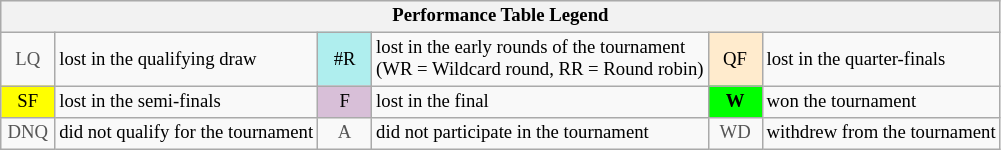<table class="wikitable" style="font-size:78%;">
<tr style="background:#efefef;">
<th colspan="6">Performance Table Legend</th>
</tr>
<tr>
<td align="center" style="color:#555555;" width="30">LQ</td>
<td>lost in the qualifying draw</td>
<td align="center" style="background:#afeeee;">#R</td>
<td>lost in the early rounds of the tournament<br>(WR = Wildcard round, RR = Round robin)</td>
<td align="center" style="background:#ffebcd;">QF</td>
<td>lost in the quarter-finals</td>
</tr>
<tr>
<td align="center" style="background:yellow;">SF</td>
<td>lost in the semi-finals</td>
<td align="center" style="background:#D8BFD8;">F</td>
<td>lost in the final</td>
<td align="center" style="background:#00ff00;"><strong>W</strong></td>
<td>won the tournament</td>
</tr>
<tr>
<td align="center" style="color:#555555;" width="30">DNQ</td>
<td>did not qualify for the tournament</td>
<td align="center" style="color:#555555;" width="30">A</td>
<td>did not participate in the tournament</td>
<td align="center" style="color:#555555;" width="30">WD</td>
<td>withdrew from the tournament</td>
</tr>
</table>
